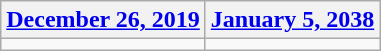<table class=wikitable>
<tr>
<th><a href='#'>December 26, 2019</a></th>
<th><a href='#'>January 5, 2038</a></th>
</tr>
<tr>
<td></td>
<td></td>
</tr>
</table>
